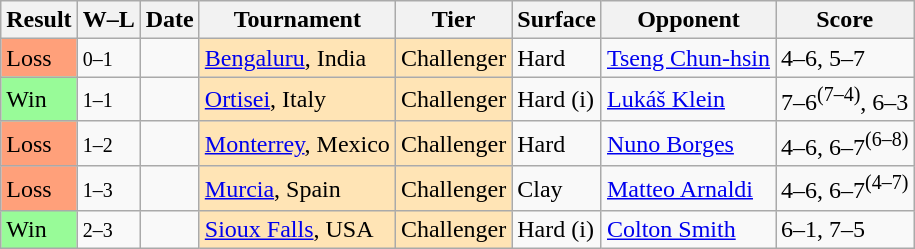<table class="sortable wikitable">
<tr>
<th>Result</th>
<th class="unsortable">W–L</th>
<th>Date</th>
<th>Tournament</th>
<th>Tier</th>
<th>Surface</th>
<th>Opponent</th>
<th class="unsortable">Score</th>
</tr>
<tr>
<td bgcolor=ffa07a>Loss</td>
<td><small>0–1</small></td>
<td><a href='#'></a></td>
<td style="background:moccasin;"><a href='#'>Bengaluru</a>, India</td>
<td style="background:moccasin;">Challenger</td>
<td>Hard</td>
<td> <a href='#'>Tseng Chun-hsin</a></td>
<td>4–6, 5–7</td>
</tr>
<tr>
<td bgcolor=98fb98>Win</td>
<td><small>1–1</small></td>
<td><a href='#'></a></td>
<td style="background:moccasin;"><a href='#'>Ortisei</a>, Italy</td>
<td style="background:moccasin;">Challenger</td>
<td>Hard (i)</td>
<td> <a href='#'>Lukáš Klein</a></td>
<td>7–6<sup>(7–4)</sup>, 6–3</td>
</tr>
<tr>
<td bgcolor=ffa07a>Loss</td>
<td><small>1–2</small></td>
<td><a href='#'></a></td>
<td style="background:moccasin;"><a href='#'>Monterrey</a>, Mexico</td>
<td style="background:moccasin;">Challenger</td>
<td>Hard</td>
<td> <a href='#'>Nuno Borges</a></td>
<td>4–6, 6–7<sup>(6–8)</sup></td>
</tr>
<tr>
<td bgcolor=ffa07a>Loss</td>
<td><small>1–3</small></td>
<td><a href='#'></a></td>
<td style="background:moccasin;"><a href='#'>Murcia</a>, Spain</td>
<td style="background:moccasin;">Challenger</td>
<td>Clay</td>
<td> <a href='#'>Matteo Arnaldi</a></td>
<td>4–6, 6–7<sup>(4–7)</sup></td>
</tr>
<tr>
<td bgcolor=98fb98>Win</td>
<td><small>2–3</small></td>
<td><a href='#'></a></td>
<td style="background:moccasin;"><a href='#'>Sioux Falls</a>, USA</td>
<td style="background:moccasin;">Challenger</td>
<td>Hard (i)</td>
<td> <a href='#'>Colton Smith</a></td>
<td>6–1, 7–5</td>
</tr>
</table>
